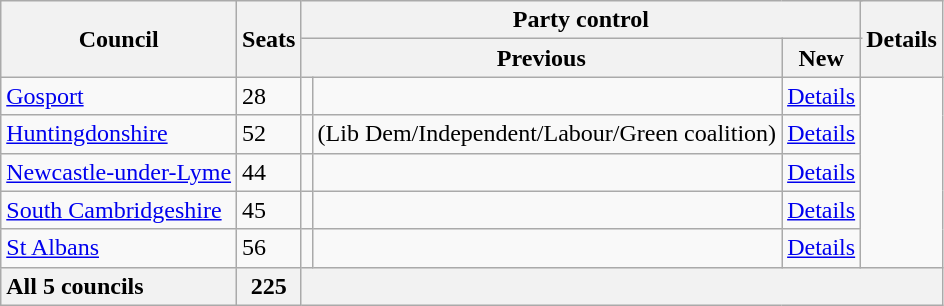<table class="wikitable sortable">
<tr>
<th rowspan="2">Council</th>
<th rowspan="2">Seats</th>
<th colspan="4">Party control</th>
<th rowspan="2">Details</th>
</tr>
<tr>
<th colspan="2">Previous</th>
<th colspan="2">New</th>
</tr>
<tr>
<td><a href='#'>Gosport</a></td>
<td>28</td>
<td></td>
<td></td>
<td><a href='#'>Details</a></td>
</tr>
<tr>
<td><a href='#'>Huntingdonshire</a></td>
<td>52</td>
<td></td>
<td> (Lib Dem/Independent/Labour/Green coalition)</td>
<td><a href='#'>Details</a></td>
</tr>
<tr>
<td><a href='#'>Newcastle-under-Lyme</a></td>
<td>44</td>
<td></td>
<td></td>
<td><a href='#'>Details</a></td>
</tr>
<tr>
<td><a href='#'>South Cambridgeshire</a></td>
<td>45</td>
<td></td>
<td></td>
<td><a href='#'>Details</a></td>
</tr>
<tr>
<td><a href='#'>St Albans</a></td>
<td>56</td>
<td></td>
<td></td>
<td><a href='#'>Details</a></td>
</tr>
<tr>
<th style="text-align:left;">All 5 councils</th>
<th>225</th>
<th colspan="5"></th>
</tr>
</table>
